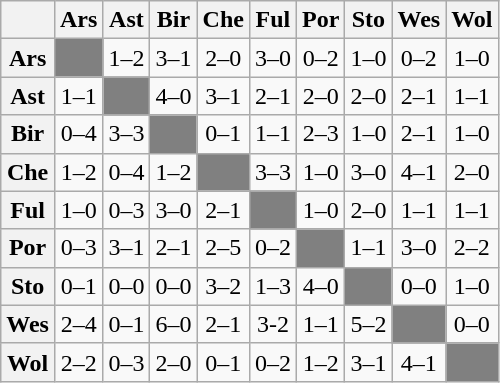<table class="wikitable" style="text-align:center; font-size:100%">
<tr>
<th></th>
<th>Ars</th>
<th>Ast</th>
<th>Bir</th>
<th>Che</th>
<th>Ful</th>
<th>Por</th>
<th>Sto</th>
<th>Wes</th>
<th>Wol</th>
</tr>
<tr>
<th>Ars</th>
<td bgcolor="#808080"></td>
<td>1–2</td>
<td>3–1</td>
<td>2–0</td>
<td>3–0</td>
<td>0–2</td>
<td>1–0</td>
<td>0–2</td>
<td>1–0</td>
</tr>
<tr>
<th>Ast</th>
<td>1–1</td>
<td bgcolor="#808080"></td>
<td>4–0</td>
<td>3–1</td>
<td>2–1</td>
<td>2–0</td>
<td>2–0</td>
<td>2–1</td>
<td>1–1</td>
</tr>
<tr>
<th>Bir</th>
<td>0–4</td>
<td>3–3</td>
<td bgcolor="#808080"></td>
<td>0–1</td>
<td>1–1</td>
<td>2–3</td>
<td>1–0</td>
<td>2–1</td>
<td>1–0</td>
</tr>
<tr>
<th>Che</th>
<td>1–2</td>
<td>0–4</td>
<td>1–2</td>
<td bgcolor="#808080"></td>
<td>3–3</td>
<td>1–0</td>
<td>3–0</td>
<td>4–1</td>
<td>2–0</td>
</tr>
<tr>
<th>Ful</th>
<td>1–0</td>
<td>0–3</td>
<td>3–0</td>
<td>2–1</td>
<td bgcolor="#808080"></td>
<td>1–0</td>
<td>2–0</td>
<td>1–1</td>
<td>1–1</td>
</tr>
<tr>
<th>Por</th>
<td>0–3</td>
<td>3–1</td>
<td>2–1</td>
<td>2–5</td>
<td>0–2</td>
<td bgcolor="#808080"></td>
<td>1–1</td>
<td>3–0</td>
<td>2–2</td>
</tr>
<tr>
<th>Sto</th>
<td>0–1</td>
<td>0–0</td>
<td>0–0</td>
<td>3–2</td>
<td>1–3</td>
<td>4–0</td>
<td bgcolor="#808080"></td>
<td>0–0</td>
<td>1–0</td>
</tr>
<tr>
<th>Wes</th>
<td>2–4</td>
<td>0–1</td>
<td>6–0</td>
<td>2–1</td>
<td>3-2</td>
<td>1–1</td>
<td>5–2</td>
<td bgcolor="#808080"></td>
<td>0–0</td>
</tr>
<tr>
<th>Wol</th>
<td>2–2</td>
<td>0–3</td>
<td>2–0</td>
<td>0–1</td>
<td>0–2</td>
<td>1–2</td>
<td>3–1</td>
<td>4–1</td>
<td bgcolor="#808080"></td>
</tr>
</table>
